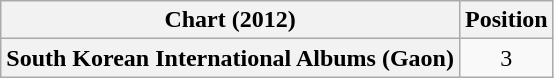<table class="wikitable plainrowheaders" style="text-align:center">
<tr>
<th scope="col">Chart (2012)</th>
<th scope="col">Position</th>
</tr>
<tr>
<th scope="row">South Korean International Albums (Gaon)</th>
<td>3</td>
</tr>
</table>
